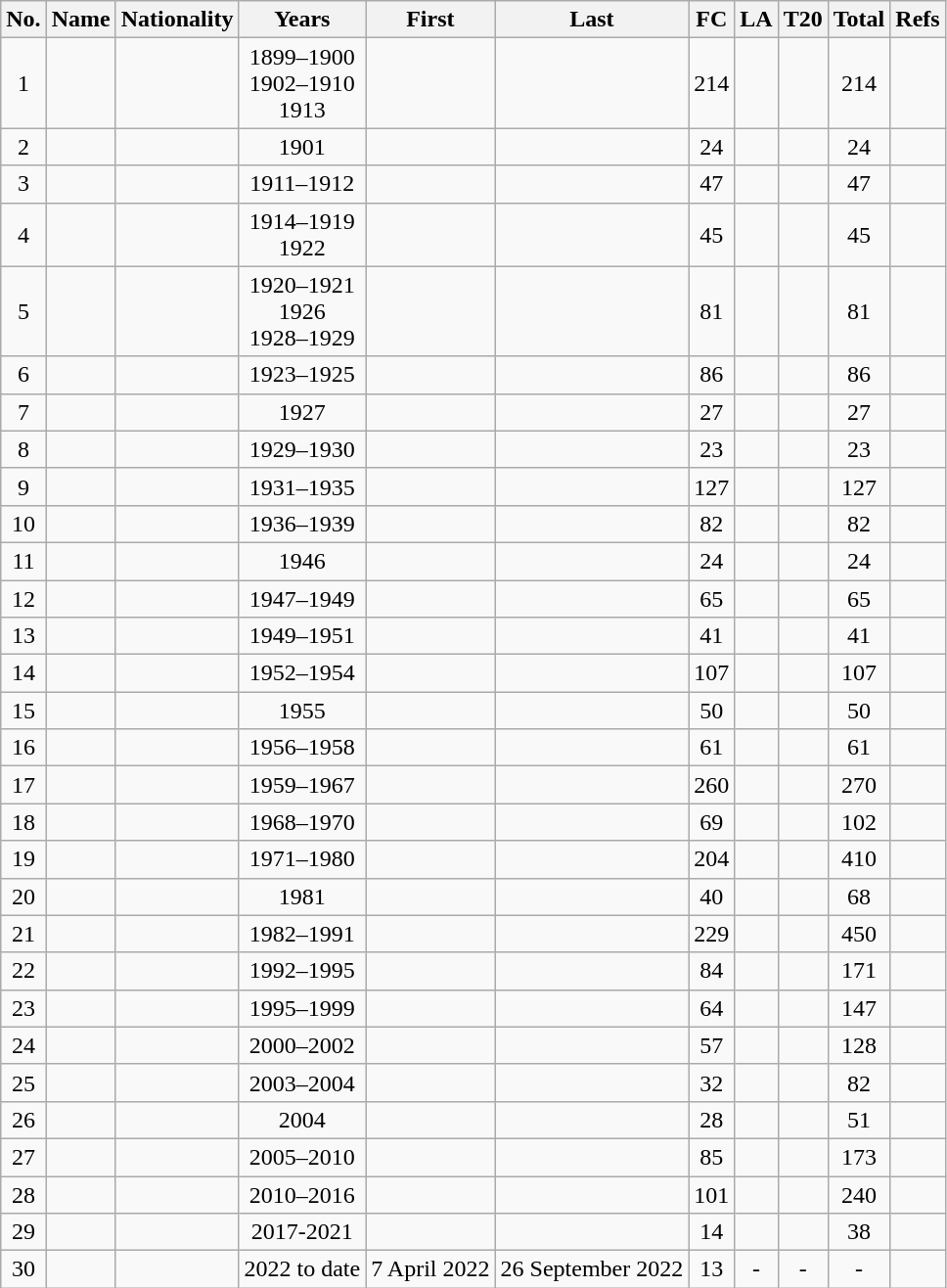<table class="wikitable sortable" style="text-align: center;">
<tr>
<th>No.</th>
<th>Name</th>
<th>Nationality</th>
<th>Years</th>
<th>First</th>
<th>Last</th>
<th>FC</th>
<th>LA</th>
<th>T20</th>
<th>Total</th>
<th class="unsortable">Refs</th>
</tr>
<tr>
<td>1</td>
<td align="left"></td>
<td></td>
<td>1899–1900<br>1902–1910<br>1913</td>
<td></td>
<td></td>
<td>214</td>
<td></td>
<td></td>
<td>214</td>
<td></td>
</tr>
<tr>
<td>2</td>
<td align="left"></td>
<td></td>
<td>1901</td>
<td></td>
<td></td>
<td>24</td>
<td></td>
<td></td>
<td>24</td>
<td></td>
</tr>
<tr>
<td>3</td>
<td align="left"></td>
<td></td>
<td>1911–1912</td>
<td></td>
<td></td>
<td>47</td>
<td></td>
<td></td>
<td>47</td>
<td></td>
</tr>
<tr>
<td>4</td>
<td align="left"></td>
<td></td>
<td>1914–1919<br>1922</td>
<td></td>
<td></td>
<td>45</td>
<td></td>
<td></td>
<td>45</td>
<td></td>
</tr>
<tr>
<td>5</td>
<td align="left"></td>
<td></td>
<td>1920–1921<br>1926<br>1928–1929</td>
<td></td>
<td></td>
<td>81</td>
<td></td>
<td></td>
<td>81</td>
<td></td>
</tr>
<tr>
<td>6</td>
<td align="left"></td>
<td></td>
<td>1923–1925</td>
<td></td>
<td></td>
<td>86</td>
<td></td>
<td></td>
<td>86</td>
<td></td>
</tr>
<tr>
<td>7</td>
<td align="left"></td>
<td></td>
<td>1927</td>
<td></td>
<td></td>
<td>27</td>
<td></td>
<td></td>
<td>27</td>
<td></td>
</tr>
<tr>
<td>8</td>
<td align="left"></td>
<td></td>
<td>1929–1930</td>
<td></td>
<td></td>
<td>23</td>
<td></td>
<td></td>
<td>23</td>
<td></td>
</tr>
<tr>
<td>9</td>
<td align="left"></td>
<td></td>
<td>1931–1935</td>
<td></td>
<td></td>
<td>127</td>
<td></td>
<td></td>
<td>127</td>
<td></td>
</tr>
<tr>
<td>10</td>
<td align="left"></td>
<td></td>
<td>1936–1939</td>
<td></td>
<td></td>
<td>82</td>
<td></td>
<td></td>
<td>82</td>
<td></td>
</tr>
<tr>
<td>11</td>
<td align="left"></td>
<td></td>
<td>1946</td>
<td></td>
<td></td>
<td>24</td>
<td></td>
<td></td>
<td>24</td>
<td></td>
</tr>
<tr>
<td>12</td>
<td align="left"></td>
<td></td>
<td>1947–1949</td>
<td></td>
<td></td>
<td>65</td>
<td></td>
<td></td>
<td>65</td>
<td></td>
</tr>
<tr>
<td>13</td>
<td align="left"></td>
<td></td>
<td>1949–1951</td>
<td></td>
<td></td>
<td>41</td>
<td></td>
<td></td>
<td>41</td>
<td></td>
</tr>
<tr>
<td>14</td>
<td align="left"></td>
<td></td>
<td>1952–1954</td>
<td></td>
<td></td>
<td>107</td>
<td></td>
<td></td>
<td>107</td>
<td></td>
</tr>
<tr>
<td>15</td>
<td align="left"></td>
<td></td>
<td>1955</td>
<td></td>
<td></td>
<td>50</td>
<td></td>
<td></td>
<td>50</td>
<td></td>
</tr>
<tr>
<td>16</td>
<td align="left"></td>
<td></td>
<td>1956–1958</td>
<td></td>
<td></td>
<td>61</td>
<td></td>
<td></td>
<td>61</td>
<td></td>
</tr>
<tr>
<td>17</td>
<td align="left"></td>
<td></td>
<td>1959–1967</td>
<td></td>
<td></td>
<td>260</td>
<td></td>
<td></td>
<td>270</td>
<td></td>
</tr>
<tr>
<td>18</td>
<td align="left"></td>
<td></td>
<td>1968–1970</td>
<td></td>
<td></td>
<td>69</td>
<td></td>
<td></td>
<td>102</td>
<td></td>
</tr>
<tr>
<td>19</td>
<td align="left"></td>
<td></td>
<td>1971–1980</td>
<td></td>
<td></td>
<td>204</td>
<td></td>
<td></td>
<td>410</td>
<td></td>
</tr>
<tr>
<td>20</td>
<td align="left"></td>
<td></td>
<td>1981</td>
<td></td>
<td></td>
<td>40</td>
<td></td>
<td></td>
<td>68</td>
<td></td>
</tr>
<tr>
<td>21</td>
<td align="left"></td>
<td></td>
<td>1982–1991</td>
<td></td>
<td></td>
<td>229</td>
<td></td>
<td></td>
<td>450</td>
<td></td>
</tr>
<tr>
<td>22</td>
<td align="left"></td>
<td></td>
<td>1992–1995</td>
<td></td>
<td></td>
<td>84</td>
<td></td>
<td></td>
<td>171</td>
<td></td>
</tr>
<tr>
<td>23</td>
<td align="left"></td>
<td></td>
<td>1995–1999</td>
<td></td>
<td></td>
<td>64</td>
<td></td>
<td></td>
<td>147</td>
<td></td>
</tr>
<tr>
<td>24</td>
<td align="left"></td>
<td></td>
<td>2000–2002</td>
<td></td>
<td></td>
<td>57</td>
<td></td>
<td></td>
<td>128</td>
<td></td>
</tr>
<tr>
<td>25</td>
<td align="left"></td>
<td></td>
<td>2003–2004</td>
<td></td>
<td></td>
<td>32</td>
<td></td>
<td></td>
<td>82</td>
<td></td>
</tr>
<tr>
<td>26</td>
<td align="left"></td>
<td></td>
<td>2004</td>
<td></td>
<td></td>
<td>28</td>
<td></td>
<td></td>
<td>51</td>
<td></td>
</tr>
<tr>
<td>27</td>
<td align="left"></td>
<td></td>
<td>2005–2010</td>
<td></td>
<td></td>
<td>85</td>
<td></td>
<td></td>
<td>173</td>
<td></td>
</tr>
<tr>
<td>28</td>
<td align="left"></td>
<td></td>
<td>2010–2016</td>
<td></td>
<td></td>
<td>101</td>
<td></td>
<td></td>
<td>240</td>
<td></td>
</tr>
<tr>
<td>29</td>
<td align="left"></td>
<td></td>
<td>2017-2021</td>
<td></td>
<td></td>
<td>14</td>
<td></td>
<td></td>
<td>38</td>
<td></td>
</tr>
<tr>
<td>30</td>
<td align="left"></td>
<td></td>
<td>2022 to date</td>
<td>7 April 2022</td>
<td>26 September 2022</td>
<td>13</td>
<td>-</td>
<td>-</td>
<td>-</td>
<td></td>
</tr>
</table>
